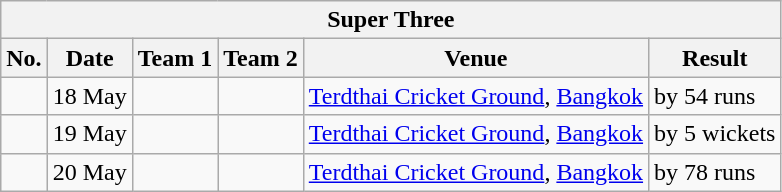<table class="wikitable">
<tr>
<th colspan="6">Super Three</th>
</tr>
<tr>
<th>No.</th>
<th>Date</th>
<th>Team 1</th>
<th>Team 2</th>
<th>Venue</th>
<th>Result</th>
</tr>
<tr>
<td></td>
<td>18 May</td>
<td></td>
<td></td>
<td><a href='#'>Terdthai Cricket Ground</a>, <a href='#'>Bangkok</a></td>
<td> by 54 runs</td>
</tr>
<tr>
<td></td>
<td>19 May</td>
<td></td>
<td></td>
<td><a href='#'>Terdthai Cricket Ground</a>, <a href='#'>Bangkok</a></td>
<td> by 5 wickets</td>
</tr>
<tr>
<td></td>
<td>20 May</td>
<td></td>
<td></td>
<td><a href='#'>Terdthai Cricket Ground</a>, <a href='#'>Bangkok</a></td>
<td> by 78 runs</td>
</tr>
</table>
